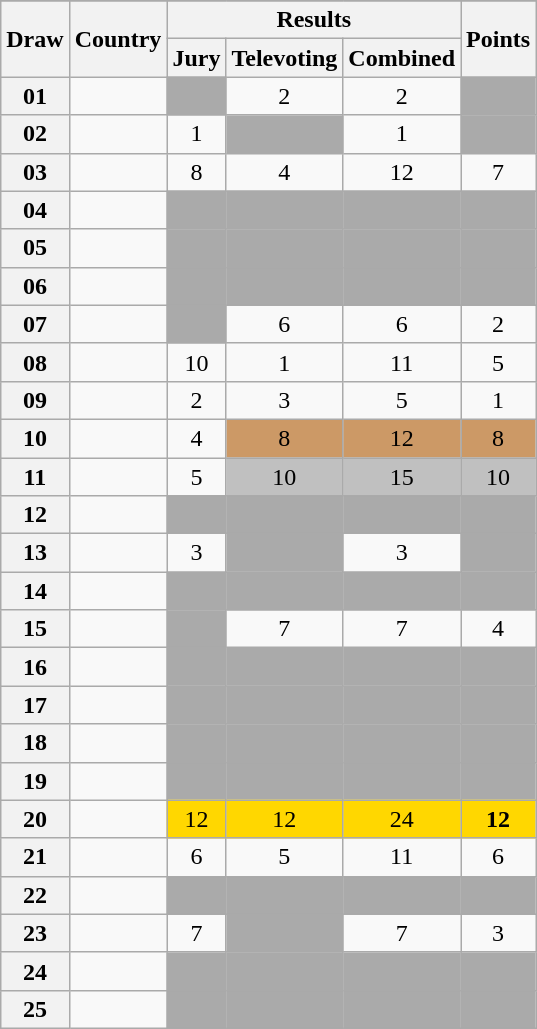<table class="sortable wikitable collapsible plainrowheaders" style="text-align:center;">
<tr>
</tr>
<tr>
<th scope="col" rowspan="2">Draw</th>
<th scope="col" rowspan="2">Country</th>
<th scope="col" colspan="3">Results</th>
<th scope="col" rowspan="2">Points</th>
</tr>
<tr>
<th scope="col">Jury</th>
<th scope="col">Televoting</th>
<th scope="col">Combined</th>
</tr>
<tr>
<th scope="row" style="text-align:center;">01</th>
<td style="text-align:left;"></td>
<td style="background:#AAAAAA;"></td>
<td>2</td>
<td>2</td>
<td style="background:#AAAAAA;"></td>
</tr>
<tr>
<th scope="row" style="text-align:center;">02</th>
<td style="text-align:left;"></td>
<td>1</td>
<td style="background:#AAAAAA;"></td>
<td>1</td>
<td style="background:#AAAAAA;"></td>
</tr>
<tr>
<th scope="row" style="text-align:center;">03</th>
<td style="text-align:left;"></td>
<td>8</td>
<td>4</td>
<td>12</td>
<td>7</td>
</tr>
<tr>
<th scope="row" style="text-align:center;">04</th>
<td style="text-align:left;"></td>
<td style="background:#AAAAAA;"></td>
<td style="background:#AAAAAA;"></td>
<td style="background:#AAAAAA;"></td>
<td style="background:#AAAAAA;"></td>
</tr>
<tr>
<th scope="row" style="text-align:center;">05</th>
<td style="text-align:left;"></td>
<td style="background:#AAAAAA;"></td>
<td style="background:#AAAAAA;"></td>
<td style="background:#AAAAAA;"></td>
<td style="background:#AAAAAA;"></td>
</tr>
<tr>
<th scope="row" style="text-align:center;">06</th>
<td style="text-align:left;"></td>
<td style="background:#AAAAAA;"></td>
<td style="background:#AAAAAA;"></td>
<td style="background:#AAAAAA;"></td>
<td style="background:#AAAAAA;"></td>
</tr>
<tr>
<th scope="row" style="text-align:center;">07</th>
<td style="text-align:left;"></td>
<td style="background:#AAAAAA;"></td>
<td>6</td>
<td>6</td>
<td>2</td>
</tr>
<tr>
<th scope="row" style="text-align:center;">08</th>
<td style="text-align:left;"></td>
<td>10</td>
<td>1</td>
<td>11</td>
<td>5</td>
</tr>
<tr>
<th scope="row" style="text-align:center;">09</th>
<td style="text-align:left;"></td>
<td>2</td>
<td>3</td>
<td>5</td>
<td>1</td>
</tr>
<tr>
<th scope="row" style="text-align:center;">10</th>
<td style="text-align:left;"></td>
<td>4</td>
<td style="background:#CC9966;">8</td>
<td style="background:#CC9966;">12</td>
<td style="background:#CC9966;">8</td>
</tr>
<tr>
<th scope="row" style="text-align:center;">11</th>
<td style="text-align:left;"></td>
<td>5</td>
<td style="background:silver;">10</td>
<td style="background:silver;">15</td>
<td style="background:silver;">10</td>
</tr>
<tr>
<th scope="row" style="text-align:center;">12</th>
<td style="text-align:left;"></td>
<td style="background:#AAAAAA;"></td>
<td style="background:#AAAAAA;"></td>
<td style="background:#AAAAAA;"></td>
<td style="background:#AAAAAA;"></td>
</tr>
<tr>
<th scope="row" style="text-align:center;">13</th>
<td style="text-align:left;"></td>
<td>3</td>
<td style="background:#AAAAAA;"></td>
<td>3</td>
<td style="background:#AAAAAA;"></td>
</tr>
<tr>
<th scope="row" style="text-align:center;">14</th>
<td style="text-align:left;"></td>
<td style="background:#AAAAAA;"></td>
<td style="background:#AAAAAA;"></td>
<td style="background:#AAAAAA;"></td>
<td style="background:#AAAAAA;"></td>
</tr>
<tr>
<th scope="row" style="text-align:center;">15</th>
<td style="text-align:left;"></td>
<td style="background:#AAAAAA;"></td>
<td>7</td>
<td>7</td>
<td>4</td>
</tr>
<tr>
<th scope="row" style="text-align:center;">16</th>
<td style="text-align:left;"></td>
<td style="background:#AAAAAA;"></td>
<td style="background:#AAAAAA;"></td>
<td style="background:#AAAAAA;"></td>
<td style="background:#AAAAAA;"></td>
</tr>
<tr>
<th scope="row" style="text-align:center;">17</th>
<td style="text-align:left;"></td>
<td style="background:#AAAAAA;"></td>
<td style="background:#AAAAAA;"></td>
<td style="background:#AAAAAA;"></td>
<td style="background:#AAAAAA;"></td>
</tr>
<tr>
<th scope="row" style="text-align:center;">18</th>
<td style="text-align:left;"></td>
<td style="background:#AAAAAA;"></td>
<td style="background:#AAAAAA;"></td>
<td style="background:#AAAAAA;"></td>
<td style="background:#AAAAAA;"></td>
</tr>
<tr>
<th scope="row" style="text-align:center;">19</th>
<td style="text-align:left;"></td>
<td style="background:#AAAAAA;"></td>
<td style="background:#AAAAAA;"></td>
<td style="background:#AAAAAA;"></td>
<td style="background:#AAAAAA;"></td>
</tr>
<tr>
<th scope="row" style="text-align:center;">20</th>
<td style="text-align:left;"></td>
<td style="background:gold;">12</td>
<td style="background:gold;">12</td>
<td style="background:gold;">24</td>
<td style="background:gold;"><strong>12</strong></td>
</tr>
<tr>
<th scope="row" style="text-align:center;">21</th>
<td style="text-align:left;"></td>
<td>6</td>
<td>5</td>
<td>11</td>
<td>6</td>
</tr>
<tr>
<th scope="row" style="text-align:center;">22</th>
<td style="text-align:left;"></td>
<td style="background:#AAAAAA;"></td>
<td style="background:#AAAAAA;"></td>
<td style="background:#AAAAAA;"></td>
<td style="background:#AAAAAA;"></td>
</tr>
<tr>
<th scope="row" style="text-align:center;">23</th>
<td style="text-align:left;"></td>
<td>7</td>
<td style="background:#AAAAAA;"></td>
<td>7</td>
<td>3</td>
</tr>
<tr>
<th scope="row" style="text-align:center;">24</th>
<td style="text-align:left;"></td>
<td style="background:#AAAAAA;"></td>
<td style="background:#AAAAAA;"></td>
<td style="background:#AAAAAA;"></td>
<td style="background:#AAAAAA;"></td>
</tr>
<tr>
<th scope="row" style="text-align:center;">25</th>
<td style="text-align:left;"></td>
<td style="background:#AAAAAA;"></td>
<td style="background:#AAAAAA;"></td>
<td style="background:#AAAAAA;"></td>
<td style="background:#AAAAAA;"></td>
</tr>
</table>
